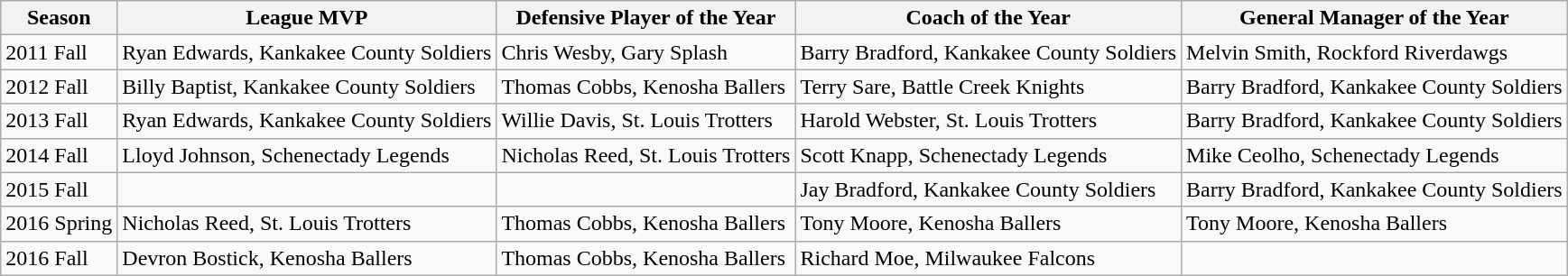<table class="wikitable">
<tr>
<th>Season</th>
<th>League MVP</th>
<th>Defensive Player of the Year</th>
<th>Coach of the Year</th>
<th>General Manager of the Year</th>
</tr>
<tr>
<td>2011 Fall</td>
<td>Ryan Edwards, Kankakee County Soldiers</td>
<td>Chris Wesby, Gary Splash</td>
<td>Barry Bradford, Kankakee County Soldiers</td>
<td>Melvin Smith, Rockford Riverdawgs</td>
</tr>
<tr>
<td>2012 Fall</td>
<td>Billy Baptist, Kankakee County Soldiers</td>
<td>Thomas Cobbs, Kenosha Ballers</td>
<td>Terry Sare, Battle Creek Knights</td>
<td>Barry Bradford, Kankakee County Soldiers</td>
</tr>
<tr>
<td>2013 Fall</td>
<td>Ryan Edwards, Kankakee County Soldiers</td>
<td>Willie Davis, St. Louis Trotters</td>
<td>Harold Webster, St. Louis Trotters</td>
<td>Barry Bradford, Kankakee County Soldiers</td>
</tr>
<tr>
<td>2014 Fall</td>
<td>Lloyd Johnson, Schenectady Legends</td>
<td>Nicholas Reed, St. Louis Trotters</td>
<td>Scott Knapp, Schenectady Legends</td>
<td>Mike Ceolho, Schenectady Legends</td>
</tr>
<tr>
<td>2015 Fall</td>
<td></td>
<td></td>
<td>Jay Bradford, Kankakee County Soldiers</td>
<td>Barry Bradford, Kankakee County Soldiers</td>
</tr>
<tr>
<td>2016 Spring</td>
<td>Nicholas Reed, St. Louis Trotters</td>
<td>Thomas Cobbs, Kenosha Ballers</td>
<td>Tony Moore, Kenosha Ballers</td>
<td>Tony Moore, Kenosha Ballers</td>
</tr>
<tr>
<td>2016 Fall</td>
<td>Devron Bostick, Kenosha Ballers</td>
<td>Thomas Cobbs, Kenosha Ballers</td>
<td>Richard Moe, Milwaukee Falcons</td>
<td></td>
</tr>
</table>
